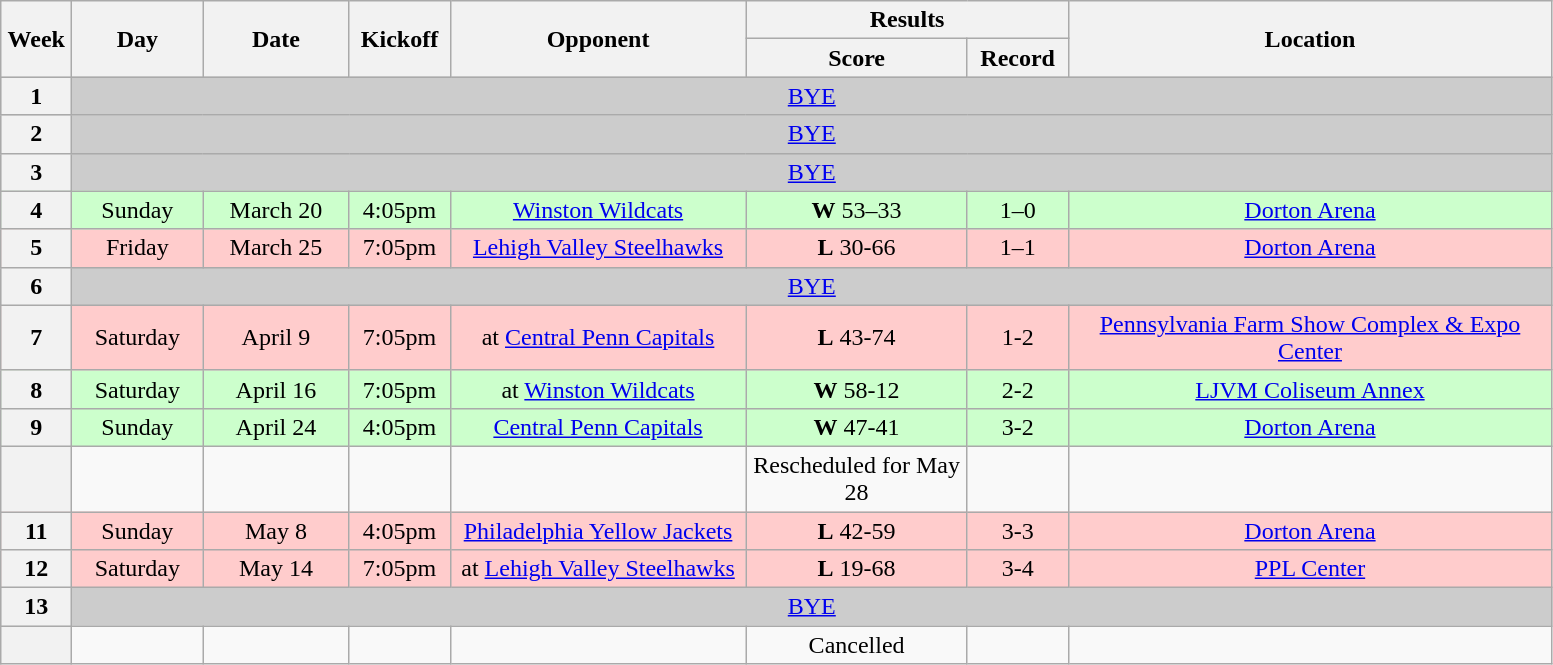<table class="wikitable">
<tr>
<th rowspan="2" width="40">Week</th>
<th rowspan="2" width="80">Day</th>
<th rowspan="2" width="90">Date</th>
<th rowspan="2" width="60">Kickoff</th>
<th rowspan="2" width="190">Opponent</th>
<th colspan="2" width="200">Results</th>
<th rowspan="2" width="315">Location</th>
</tr>
<tr>
<th width="140">Score</th>
<th width="60">Record</th>
</tr>
<tr align="center" bgcolor="#CCCCCC">
<th>1</th>
<td colSpan=7><a href='#'>BYE</a></td>
</tr>
<tr align="center" bgcolor="#CCCCCC">
<th>2</th>
<td colSpan=7><a href='#'>BYE</a></td>
</tr>
<tr align="center" bgcolor="#CCCCCC">
<th>3</th>
<td colSpan=7><a href='#'>BYE</a></td>
</tr>
<tr align="center" bgcolor="#CCFFCC">
<th>4</th>
<td>Sunday</td>
<td>March 20</td>
<td>4:05pm</td>
<td><a href='#'>Winston Wildcats</a></td>
<td><strong>W</strong> 53–33</td>
<td>1–0</td>
<td><a href='#'>Dorton Arena</a></td>
</tr>
<tr align="center" bgcolor="#FFCCCC">
<th>5</th>
<td>Friday</td>
<td>March 25</td>
<td>7:05pm</td>
<td><a href='#'>Lehigh Valley Steelhawks</a></td>
<td><strong>L</strong> 30-66</td>
<td>1–1</td>
<td><a href='#'>Dorton Arena</a></td>
</tr>
<tr align="center" bgcolor="#CCCCCC">
<th>6</th>
<td colSpan=7><a href='#'>BYE</a></td>
</tr>
<tr align="center" bgcolor="#FFCCCC">
<th>7</th>
<td>Saturday</td>
<td>April 9</td>
<td>7:05pm</td>
<td>at <a href='#'>Central Penn Capitals</a></td>
<td><strong>L</strong> 43-74</td>
<td>1-2</td>
<td><a href='#'>Pennsylvania Farm Show Complex & Expo Center</a></td>
</tr>
<tr align="center" bgcolor="#CCFFCC">
<th>8</th>
<td>Saturday</td>
<td>April 16</td>
<td>7:05pm</td>
<td>at <a href='#'>Winston Wildcats</a></td>
<td><strong>W</strong> 58-12</td>
<td>2-2</td>
<td><a href='#'>LJVM Coliseum Annex</a></td>
</tr>
<tr align="center" bgcolor="#CCFFCC">
<th>9</th>
<td>Sunday</td>
<td>April 24</td>
<td>4:05pm</td>
<td><a href='#'>Central Penn Capitals</a></td>
<td><strong>W</strong> 47-41</td>
<td>3-2</td>
<td><a href='#'>Dorton Arena</a></td>
</tr>
<tr align="center" >
<th></th>
<td></td>
<td></td>
<td></td>
<td></td>
<td>Rescheduled for May 28</td>
<td></td>
<td></td>
</tr>
<tr align="center" bgcolor="#FFCCCC">
<th>11</th>
<td>Sunday</td>
<td>May 8</td>
<td>4:05pm</td>
<td><a href='#'>Philadelphia Yellow Jackets</a></td>
<td><strong>L</strong> 42-59</td>
<td>3-3</td>
<td><a href='#'>Dorton Arena</a></td>
</tr>
<tr align="center" bgcolor="#FFCCCC">
<th>12</th>
<td>Saturday</td>
<td>May 14</td>
<td>7:05pm</td>
<td>at <a href='#'>Lehigh Valley Steelhawks</a></td>
<td><strong>L</strong> 19-68</td>
<td>3-4</td>
<td><a href='#'>PPL Center</a></td>
</tr>
<tr align="center" bgcolor="#CCCCCC">
<th>13</th>
<td colSpan=7><a href='#'>BYE</a></td>
</tr>
<tr align="center" >
<th></th>
<td></td>
<td></td>
<td></td>
<td></td>
<td>Cancelled</td>
<td></td>
<td></td>
</tr>
</table>
